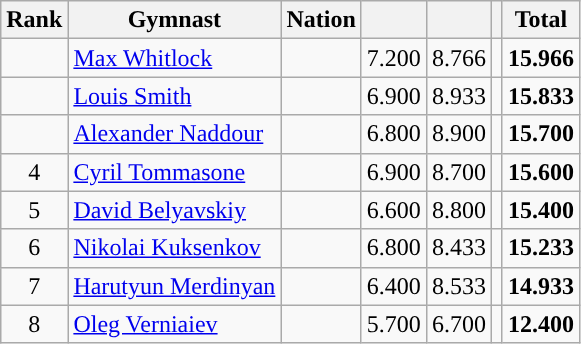<table class="wikitable sortable" style="text-align:center">
<tr>
<th>Rank</th>
<th>Gymnast</th>
<th>Nation</th>
<th></th>
<th></th>
<th></th>
<th>Total</th>
</tr>
<tr>
<td></td>
<td align=left><a href='#'>Max Whitlock</a></td>
<td align=left></td>
<td>7.200</td>
<td>8.766</td>
<td></td>
<td><strong>15.966</strong></td>
</tr>
<tr>
<td></td>
<td align=left><a href='#'>Louis Smith</a></td>
<td align=left></td>
<td>6.900</td>
<td>8.933</td>
<td></td>
<td><strong>15.833</strong></td>
</tr>
<tr>
<td></td>
<td align=left><a href='#'>Alexander Naddour</a></td>
<td align=left></td>
<td>6.800</td>
<td>8.900</td>
<td></td>
<td><strong>15.700</strong></td>
</tr>
<tr>
<td>4</td>
<td align=left><a href='#'>Cyril Tommasone</a></td>
<td align=left></td>
<td>6.900</td>
<td>8.700</td>
<td></td>
<td><strong>15.600</strong></td>
</tr>
<tr>
<td>5</td>
<td align=left><a href='#'>David Belyavskiy</a></td>
<td align=left></td>
<td>6.600</td>
<td>8.800</td>
<td></td>
<td><strong>15.400</strong></td>
</tr>
<tr>
<td>6</td>
<td align=left><a href='#'>Nikolai Kuksenkov</a></td>
<td align=left></td>
<td>6.800</td>
<td>8.433</td>
<td></td>
<td><strong>15.233</strong></td>
</tr>
<tr>
<td>7</td>
<td align=left><a href='#'>Harutyun Merdinyan</a></td>
<td align=left></td>
<td>6.400</td>
<td>8.533</td>
<td></td>
<td><strong>14.933</strong></td>
</tr>
<tr>
<td>8</td>
<td align=left><a href='#'>Oleg Verniaiev</a></td>
<td align=left></td>
<td>5.700</td>
<td>6.700</td>
<td></td>
<td><strong>12.400</strong></td>
</tr>
</table>
